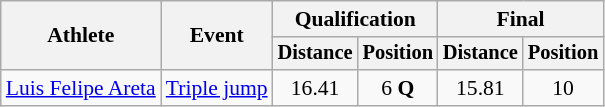<table class=wikitable style="font-size:90%">
<tr>
<th rowspan="2">Athlete</th>
<th rowspan="2">Event</th>
<th colspan="2">Qualification</th>
<th colspan="2">Final</th>
</tr>
<tr style="font-size:95%">
<th>Distance</th>
<th>Position</th>
<th>Distance</th>
<th>Position</th>
</tr>
<tr align=center>
<td align=left><a href='#'>Luis Felipe Areta</a></td>
<td align=left><a href='#'>Triple jump</a></td>
<td>16.41</td>
<td>6 <strong>Q</strong></td>
<td>15.81</td>
<td>10</td>
</tr>
</table>
